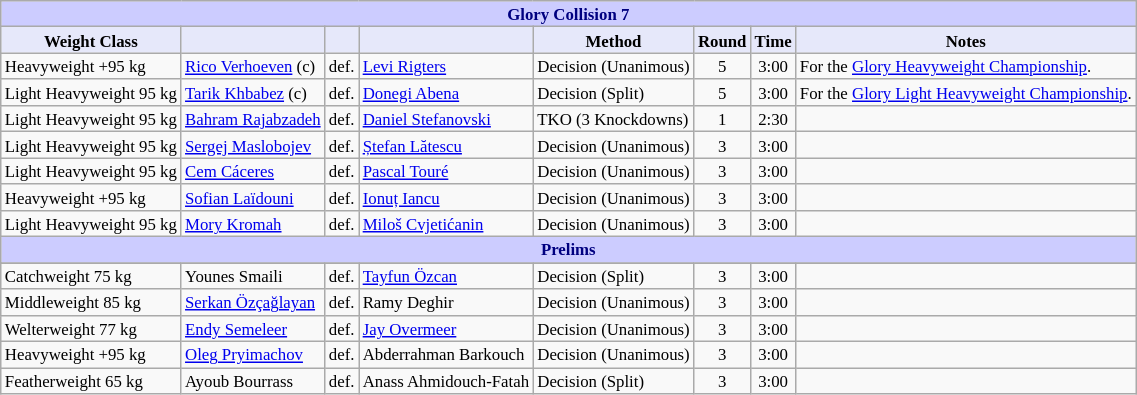<table class="wikitable" style="font-size: 70%;">
<tr>
<th colspan="8" style="background-color: #ccf; color: #000080; text-align: center;"><strong>Glory Collision 7</strong></th>
</tr>
<tr>
<th colspan="1" style="background-color: #E6E8FA; color: #000000; text-align: center;">Weight Class</th>
<th colspan="1" style="background-color: #E6E8FA; color: #000000; text-align: center;"></th>
<th colspan="1" style="background-color: #E6E8FA; color: #000000; text-align: center;"></th>
<th colspan="1" style="background-color: #E6E8FA; color: #000000; text-align: center;"></th>
<th colspan="1" style="background-color: #E6E8FA; color: #000000; text-align: center;">Method</th>
<th colspan="1" style="background-color: #E6E8FA; color: #000000; text-align: center;">Round</th>
<th colspan="1" style="background-color: #E6E8FA; color: #000000; text-align: center;">Time</th>
<th colspan="1" style="background-color: #E6E8FA; color: #000000; text-align: center;">Notes</th>
</tr>
<tr>
<td>Heavyweight +95 kg</td>
<td> <a href='#'>Rico Verhoeven</a> (c)</td>
<td align=center>def.</td>
<td> <a href='#'>Levi Rigters</a></td>
<td>Decision (Unanimous)</td>
<td align=center>5</td>
<td align=center>3:00</td>
<td>For the <a href='#'>Glory Heavyweight Championship</a>.</td>
</tr>
<tr>
<td>Light Heavyweight 95 kg</td>
<td> <a href='#'>Tarik Khbabez</a> (c)</td>
<td align=center>def.</td>
<td> <a href='#'>Donegi Abena</a></td>
<td>Decision (Split)</td>
<td align=center>5</td>
<td align=center>3:00</td>
<td>For the <a href='#'>Glory Light Heavyweight Championship</a>.</td>
</tr>
<tr>
<td>Light Heavyweight 95 kg</td>
<td> <a href='#'>Bahram Rajabzadeh</a></td>
<td>def.</td>
<td> <a href='#'>Daniel Stefanovski</a></td>
<td>TKO (3 Knockdowns)</td>
<td align=center>1</td>
<td align=center>2:30</td>
<td></td>
</tr>
<tr>
<td>Light Heavyweight 95 kg</td>
<td> <a href='#'>Sergej Maslobojev</a></td>
<td>def.</td>
<td> <a href='#'>Ștefan Lătescu</a></td>
<td>Decision (Unanimous)</td>
<td align=center>3</td>
<td align=center>3:00</td>
<td></td>
</tr>
<tr>
<td>Light Heavyweight 95 kg</td>
<td> <a href='#'>Cem Cáceres</a></td>
<td>def.</td>
<td> <a href='#'>Pascal Touré</a></td>
<td>Decision (Unanimous)</td>
<td align=center>3</td>
<td align=center>3:00</td>
<td></td>
</tr>
<tr>
<td>Heavyweight +95 kg</td>
<td> <a href='#'>Sofian Laïdouni</a></td>
<td align=center>def.</td>
<td> <a href='#'>Ionuț Iancu</a></td>
<td>Decision (Unanimous)</td>
<td align=center>3</td>
<td align=center>3:00</td>
<td></td>
</tr>
<tr>
<td>Light Heavyweight 95 kg</td>
<td> <a href='#'>Mory Kromah</a></td>
<td>def.</td>
<td> <a href='#'>Miloš Cvjetićanin</a></td>
<td>Decision (Unanimous)</td>
<td align=center>3</td>
<td align=center>3:00</td>
<td></td>
</tr>
<tr>
<th colspan="8" style="background-color: #ccf; color: #000080; text-align: center;"><strong>Prelims</strong></th>
</tr>
<tr>
</tr>
<tr>
<td>Catchweight 75 kg</td>
<td> Younes Smaili</td>
<td align=center>def.</td>
<td> <a href='#'>Tayfun Özcan</a></td>
<td>Decision (Split)</td>
<td align=center>3</td>
<td align=center>3:00</td>
<td></td>
</tr>
<tr>
<td>Middleweight 85 kg</td>
<td> <a href='#'>Serkan Özçağlayan</a></td>
<td>def.</td>
<td> Ramy Deghir</td>
<td>Decision (Unanimous)</td>
<td align=center>3</td>
<td align=center>3:00</td>
<td></td>
</tr>
<tr>
<td>Welterweight 77 kg</td>
<td> <a href='#'>Endy Semeleer</a></td>
<td align=center>def.</td>
<td> <a href='#'>Jay Overmeer</a></td>
<td>Decision (Unanimous)</td>
<td align=center>3</td>
<td align=center>3:00</td>
<td></td>
</tr>
<tr>
<td>Heavyweight +95 kg</td>
<td> <a href='#'>Oleg Pryimachov</a></td>
<td>def.</td>
<td> Abderrahman Barkouch</td>
<td>Decision (Unanimous)</td>
<td align=center>3</td>
<td align=center>3:00</td>
<td></td>
</tr>
<tr>
<td>Featherweight 65 kg</td>
<td> Ayoub Bourrass</td>
<td>def.</td>
<td> Anass Ahmidouch-Fatah</td>
<td>Decision (Split)</td>
<td align=center>3</td>
<td align=center>3:00</td>
<td></td>
</tr>
</table>
